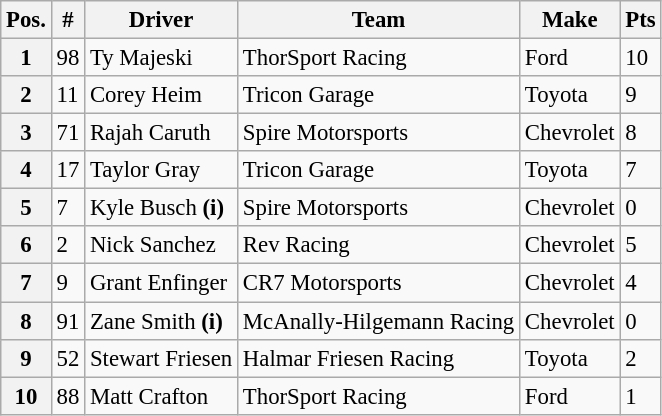<table class="wikitable" style="font-size:95%">
<tr>
<th>Pos.</th>
<th>#</th>
<th>Driver</th>
<th>Team</th>
<th>Make</th>
<th>Pts</th>
</tr>
<tr>
<th>1</th>
<td>98</td>
<td>Ty Majeski</td>
<td>ThorSport Racing</td>
<td>Ford</td>
<td>10</td>
</tr>
<tr>
<th>2</th>
<td>11</td>
<td>Corey Heim</td>
<td>Tricon Garage</td>
<td>Toyota</td>
<td>9</td>
</tr>
<tr>
<th>3</th>
<td>71</td>
<td>Rajah Caruth</td>
<td>Spire Motorsports</td>
<td>Chevrolet</td>
<td>8</td>
</tr>
<tr>
<th>4</th>
<td>17</td>
<td>Taylor Gray</td>
<td>Tricon Garage</td>
<td>Toyota</td>
<td>7</td>
</tr>
<tr>
<th>5</th>
<td>7</td>
<td>Kyle Busch <strong>(i)</strong></td>
<td>Spire Motorsports</td>
<td>Chevrolet</td>
<td>0</td>
</tr>
<tr>
<th>6</th>
<td>2</td>
<td>Nick Sanchez</td>
<td>Rev Racing</td>
<td>Chevrolet</td>
<td>5</td>
</tr>
<tr>
<th>7</th>
<td>9</td>
<td>Grant Enfinger</td>
<td>CR7 Motorsports</td>
<td>Chevrolet</td>
<td>4</td>
</tr>
<tr>
<th>8</th>
<td>91</td>
<td>Zane Smith <strong>(i)</strong></td>
<td>McAnally-Hilgemann Racing</td>
<td>Chevrolet</td>
<td>0</td>
</tr>
<tr>
<th>9</th>
<td>52</td>
<td>Stewart Friesen</td>
<td>Halmar Friesen Racing</td>
<td>Toyota</td>
<td>2</td>
</tr>
<tr>
<th>10</th>
<td>88</td>
<td>Matt Crafton</td>
<td>ThorSport Racing</td>
<td>Ford</td>
<td>1</td>
</tr>
</table>
